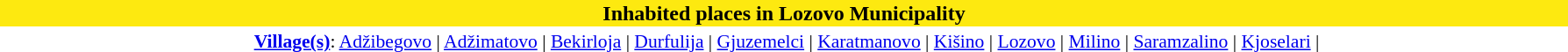<table class="toccolours" style="margin: 0 2em 0 2em;">
<tr>
<th style="background:#FDE910" width="100%">Inhabited places in <strong>Lozovo Municipality</strong></th>
<th></th>
</tr>
<tr>
<td align="center" style="font-size: 90%;" colspan="3"><strong><a href='#'>Village(s)</a></strong>: <a href='#'>Adžibegovo</a> | <a href='#'>Adžimatovo</a> | <a href='#'>Bekirloja</a> | <a href='#'>Durfulija</a> | <a href='#'>Gjuzemelci</a> | <a href='#'>Karatmanovo</a> | <a href='#'>Kišino</a> | <a href='#'>Lozovo</a> | <a href='#'>Milino</a> | <a href='#'>Saramzalino</a> | <a href='#'>Kjoselari</a> |</td>
</tr>
</table>
